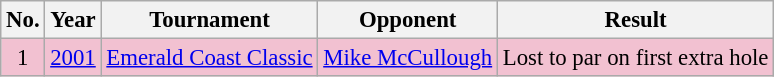<table class="wikitable" style="font-size:95%;">
<tr>
<th>No.</th>
<th>Year</th>
<th>Tournament</th>
<th>Opponent</th>
<th>Result</th>
</tr>
<tr style="background:#F2C1D1;">
<td align=center>1</td>
<td><a href='#'>2001</a></td>
<td><a href='#'>Emerald Coast Classic</a></td>
<td> <a href='#'>Mike McCullough</a></td>
<td>Lost to par on first extra hole</td>
</tr>
</table>
